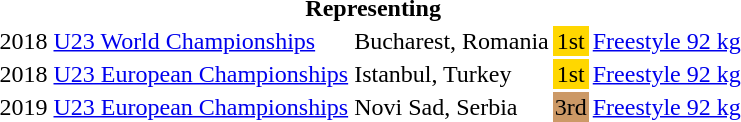<table>
<tr>
<th colspan="6">Representing </th>
</tr>
<tr>
<td>2018</td>
<td><a href='#'>U23 World Championships</a></td>
<td>Bucharest, Romania</td>
<td align="center" bgcolor="gold">1st</td>
<td><a href='#'>Freestyle 92 kg</a></td>
<td></td>
</tr>
<tr>
<td>2018</td>
<td><a href='#'>U23 European Championships</a></td>
<td>Istanbul, Turkey</td>
<td align="center" bgcolor="gold">1st</td>
<td><a href='#'>Freestyle 92 kg</a></td>
<td></td>
</tr>
<tr>
<td>2019</td>
<td><a href='#'>U23 European Championships</a></td>
<td>Novi Sad, Serbia</td>
<td align="center" bgcolor="cc9966">3rd</td>
<td><a href='#'>Freestyle 92 kg</a></td>
<td></td>
</tr>
</table>
